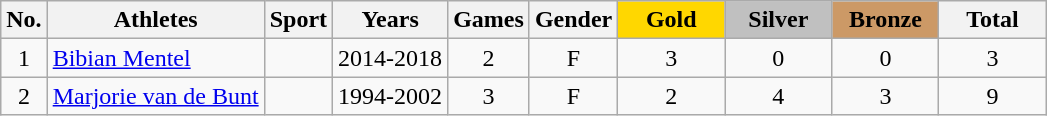<table class="wikitable sortable">
<tr>
<th>No.</th>
<th>Athletes</th>
<th>Sport</th>
<th>Years</th>
<th>Games</th>
<th>Gender</th>
<th style="background:gold; width:4.0em; font-weight:bold;">Gold</th>
<th style="background:silver; width:4.0em; font-weight:bold;">Silver</th>
<th style="background:#c96; width:4.0em; font-weight:bold;">Bronze</th>
<th style="width:4.0em;">Total</th>
</tr>
<tr align=center>
<td>1</td>
<td align=left><a href='#'>Bibian Mentel</a></td>
<td align=left></td>
<td>2014-2018</td>
<td>2</td>
<td>F</td>
<td>3</td>
<td>0</td>
<td>0</td>
<td>3</td>
</tr>
<tr align=center>
<td>2</td>
<td align=left><a href='#'>Marjorie van de Bunt</a></td>
<td align=left></td>
<td>1994-2002</td>
<td>3</td>
<td>F</td>
<td>2</td>
<td>4</td>
<td>3</td>
<td>9</td>
</tr>
</table>
